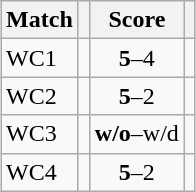<table class="wikitable" style="font-size: 100%; margin: 1em auto 1em auto;">
<tr>
<th>Match</th>
<th></th>
<th>Score</th>
<th></th>
</tr>
<tr>
<td>WC1</td>
<td><strong></strong></td>
<td align="center"><strong>5</strong>–4</td>
<td></td>
</tr>
<tr>
<td>WC2</td>
<td><strong></strong></td>
<td align="center"><strong>5</strong>–2</td>
<td></td>
</tr>
<tr>
<td>WC3</td>
<td><strong></strong></td>
<td align="center"><strong>w/o</strong>–w/d</td>
<td></td>
</tr>
<tr>
<td>WC4</td>
<td><strong></strong></td>
<td align="center"><strong>5</strong>–2</td>
<td></td>
</tr>
</table>
